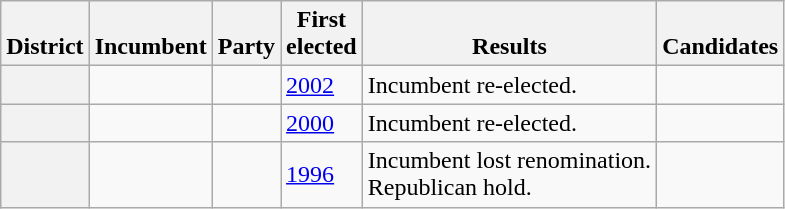<table class="wikitable sortable">
<tr valign=bottom>
<th>District</th>
<th>Incumbent</th>
<th>Party</th>
<th>First<br>elected</th>
<th>Results</th>
<th>Candidates</th>
</tr>
<tr>
<th></th>
<td></td>
<td></td>
<td><a href='#'>2002</a></td>
<td>Incumbent re-elected.</td>
<td nowrap></td>
</tr>
<tr>
<th></th>
<td></td>
<td></td>
<td><a href='#'>2000</a></td>
<td>Incumbent re-elected.</td>
<td nowrap></td>
</tr>
<tr>
<th></th>
<td></td>
<td></td>
<td><a href='#'>1996</a></td>
<td>Incumbent lost renomination.<br>Republican hold.</td>
<td nowrap></td>
</tr>
</table>
